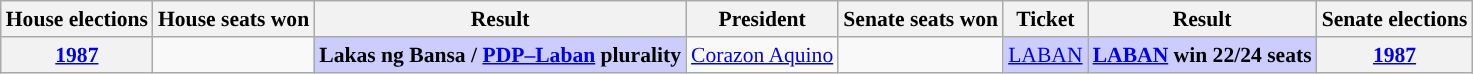<table class="wikitable" style="text-align:center; font-size:90%">
<tr>
<th>House elections</th>
<th>House seats won</th>
<th>Result</th>
<th>President</th>
<th>Senate seats won</th>
<th>Ticket</th>
<th>Result</th>
<th>Senate elections</th>
</tr>
<tr>
<th><a href='#'>1987</a></th>
<td></td>
<td style="background:#CCCCFF;"><strong>Lakas ng Bansa / <a href='#'>PDP–Laban</a> plurality</strong></td>
<td style="background:"><a href='#'>Corazon Aquino</a></td>
<td></td>
<td style="background:#CCCCFF;"><a href='#'>LABAN</a></td>
<td style="background:#CCCCFF;"><strong><a href='#'>LABAN</a> win 22/24 seats</strong></td>
<th><a href='#'>1987</a></th>
</tr>
</table>
